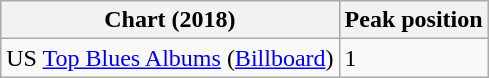<table class="wikitable">
<tr>
<th>Chart  (2018)</th>
<th>Peak position</th>
</tr>
<tr>
<td>US <a href='#'>Top Blues Albums</a> (<a href='#'>Billboard</a>)</td>
<td>1</td>
</tr>
</table>
